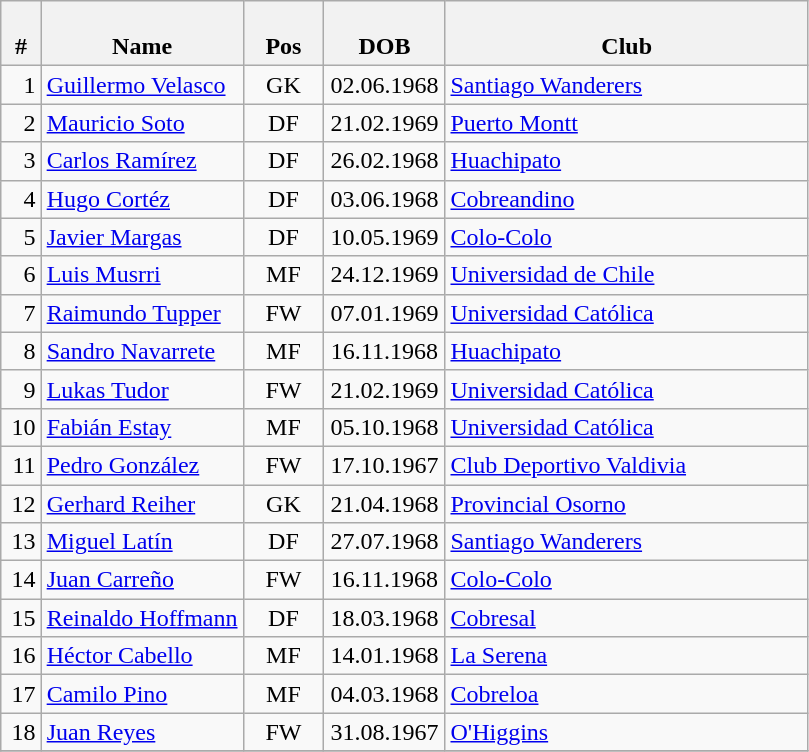<table class="wikitable">
<tr>
<th bgcolor="#DDDDFF" width="5%"><br> # </th>
<th bgcolor="#DDDDFF" width="25%"><br>Name</th>
<th bgcolor="#DDDDFF" width="10%"><br>Pos</th>
<th bgcolor="#DDDDFF" width="15%"><br>DOB</th>
<th bgcolor="#DDDDFF" width="45%"><br>Club</th>
</tr>
<tr>
<td align=right>1</td>
<td><a href='#'>Guillermo Velasco</a></td>
<td align=center>GK</td>
<td align=center>02.06.1968</td>
<td><a href='#'>Santiago Wanderers</a> </td>
</tr>
<tr>
<td align=right>2</td>
<td><a href='#'>Mauricio Soto</a></td>
<td align=center>DF</td>
<td align=center>21.02.1969</td>
<td><a href='#'>Puerto Montt</a> </td>
</tr>
<tr>
<td align=right>3</td>
<td><a href='#'>Carlos Ramírez</a></td>
<td align=center>DF</td>
<td align=center>26.02.1968</td>
<td><a href='#'>Huachipato</a> </td>
</tr>
<tr>
<td align=right>4</td>
<td><a href='#'>Hugo Cortéz</a></td>
<td align=center>DF</td>
<td align=center>03.06.1968</td>
<td><a href='#'>Cobreandino</a> </td>
</tr>
<tr>
<td align=right>5</td>
<td><a href='#'>Javier Margas</a></td>
<td align=center>DF</td>
<td align=center>10.05.1969</td>
<td><a href='#'>Colo-Colo</a> </td>
</tr>
<tr>
<td align=right>6</td>
<td><a href='#'>Luis Musrri</a></td>
<td align=center>MF</td>
<td align=center>24.12.1969</td>
<td><a href='#'>Universidad de Chile</a> </td>
</tr>
<tr>
<td align=right>7</td>
<td><a href='#'>Raimundo Tupper</a></td>
<td align=center>FW</td>
<td align=center>07.01.1969</td>
<td><a href='#'>Universidad Católica</a> </td>
</tr>
<tr>
<td align=right>8</td>
<td><a href='#'>Sandro Navarrete</a></td>
<td align=center>MF</td>
<td align=center>16.11.1968</td>
<td><a href='#'>Huachipato</a> </td>
</tr>
<tr>
<td align=right>9</td>
<td><a href='#'>Lukas Tudor</a></td>
<td align=center>FW</td>
<td align=center>21.02.1969</td>
<td><a href='#'>Universidad Católica</a> </td>
</tr>
<tr>
<td align=right>10</td>
<td><a href='#'>Fabián Estay</a></td>
<td align=center>MF</td>
<td align=center>05.10.1968</td>
<td><a href='#'>Universidad Católica</a> </td>
</tr>
<tr>
<td align=right>11</td>
<td><a href='#'>Pedro González</a></td>
<td align=center>FW</td>
<td align=center>17.10.1967</td>
<td><a href='#'>Club Deportivo Valdivia</a> </td>
</tr>
<tr>
<td align=right>12</td>
<td><a href='#'>Gerhard Reiher</a></td>
<td align=center>GK</td>
<td align=center>21.04.1968</td>
<td><a href='#'>Provincial Osorno</a> </td>
</tr>
<tr>
<td align=right>13</td>
<td><a href='#'>Miguel Latín</a></td>
<td align=center>DF</td>
<td align=center>27.07.1968</td>
<td><a href='#'>Santiago Wanderers</a> </td>
</tr>
<tr>
<td align=right>14</td>
<td><a href='#'>Juan Carreño</a></td>
<td align=center>FW</td>
<td align=center>16.11.1968</td>
<td><a href='#'>Colo-Colo</a> </td>
</tr>
<tr>
<td align=right>15</td>
<td><a href='#'>Reinaldo Hoffmann</a></td>
<td align=center>DF</td>
<td align=center>18.03.1968</td>
<td><a href='#'>Cobresal</a> </td>
</tr>
<tr>
<td align=right>16</td>
<td><a href='#'>Héctor Cabello</a></td>
<td align=center>MF</td>
<td align=center>14.01.1968</td>
<td><a href='#'>La Serena</a> </td>
</tr>
<tr>
<td align=right>17</td>
<td><a href='#'>Camilo Pino</a></td>
<td align=center>MF</td>
<td align=center>04.03.1968</td>
<td><a href='#'>Cobreloa</a> </td>
</tr>
<tr>
<td align=right>18</td>
<td><a href='#'>Juan Reyes</a></td>
<td align=center>FW</td>
<td align=center>31.08.1967</td>
<td><a href='#'>O'Higgins</a> </td>
</tr>
<tr>
</tr>
</table>
